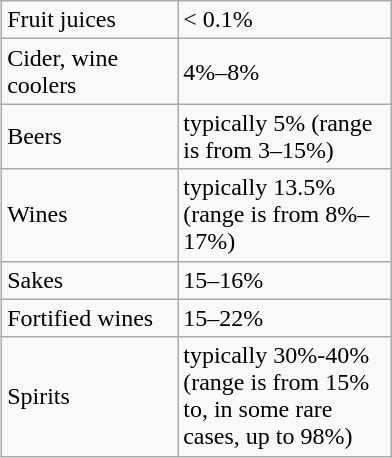<table class="wikitable" style = "float: right; margin-left:15px;">
<tr>
<td width=110>Fruit juices</td>
<td width=135>< 0.1%</td>
</tr>
<tr>
<td>Cider, wine coolers</td>
<td>4%–8%</td>
</tr>
<tr>
<td>Beers</td>
<td>typically 5% (range is from 3–15%)</td>
</tr>
<tr>
<td>Wines</td>
<td>typically 13.5% (range is from 8%–17%)</td>
</tr>
<tr>
<td>Sakes</td>
<td>15–16%</td>
</tr>
<tr>
<td>Fortified wines</td>
<td>15–22%</td>
</tr>
<tr>
<td>Spirits</td>
<td>typically 30%-40% (range is from 15% to, in some rare cases, up to 98%)</td>
</tr>
</table>
